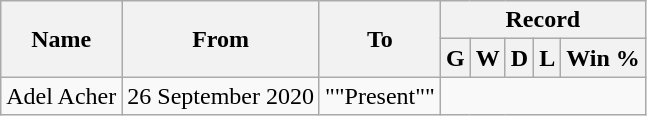<table class="wikitable" style="text-align: center">
<tr>
<th rowspan="2">Name</th>
<th rowspan="2">From</th>
<th rowspan="2">To</th>
<th colspan="5">Record</th>
</tr>
<tr>
<th>G</th>
<th>W</th>
<th>D</th>
<th>L</th>
<th>Win %</th>
</tr>
<tr>
<td align=left> Adel Acher</td>
<td align=left>26 September 2020</td>
<td align=left>""Present""<br></td>
</tr>
</table>
